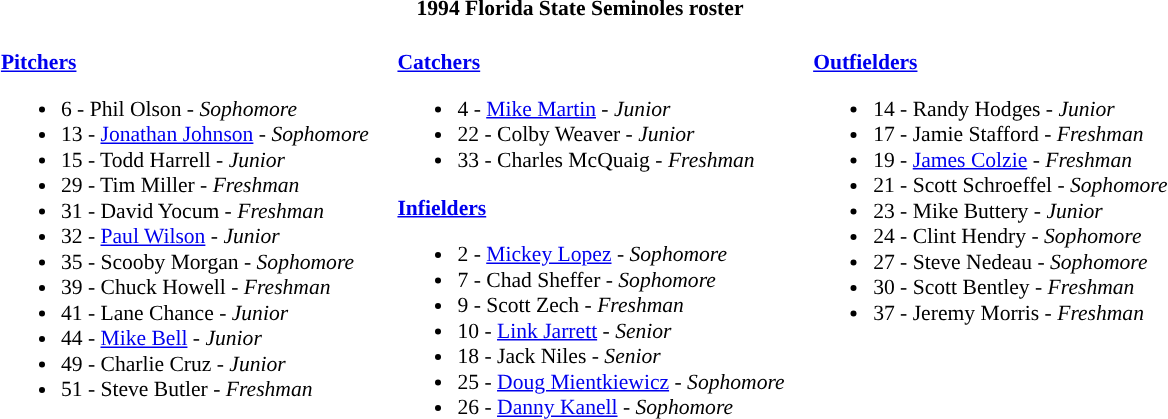<table class="toccolours" style="border-collapse:collapse; font-size:90%;">
<tr>
<th colspan=9>1994 Florida State Seminoles roster</th>
</tr>
<tr>
<td width="03"> </td>
<td valign="top"><br><strong><a href='#'>Pitchers</a></strong><ul><li>6 - Phil Olson - <em>Sophomore</em></li><li>13 - <a href='#'>Jonathan Johnson</a> - <em>Sophomore</em></li><li>15 - Todd Harrell - <em> Junior</em></li><li>29 - Tim Miller - <em>Freshman</em></li><li>31 - David Yocum - <em>Freshman</em></li><li>32 - <a href='#'>Paul Wilson</a> - <em>Junior</em></li><li>35 - Scooby Morgan - <em>Sophomore</em></li><li>39 - Chuck Howell - <em>Freshman</em></li><li>41 - Lane Chance - <em>Junior</em></li><li>44 - <a href='#'>Mike Bell</a> - <em>Junior</em></li><li>49 - Charlie Cruz - <em>Junior</em></li><li>51 - Steve Butler - <em>Freshman</em></li></ul></td>
<td width="15"> </td>
<td valign="top"><br><strong><a href='#'>Catchers</a></strong><ul><li>4 - <a href='#'>Mike Martin</a> - <em>Junior</em></li><li>22 - Colby Weaver - <em>Junior</em></li><li>33 - Charles McQuaig - <em> Freshman</em></li></ul><strong><a href='#'>Infielders</a></strong><ul><li>2 - <a href='#'>Mickey Lopez</a> - <em>Sophomore</em></li><li>7 - Chad Sheffer - <em>Sophomore</em></li><li>9 - Scott Zech - <em>Freshman</em></li><li>10 - <a href='#'>Link Jarrett</a> - <em>Senior</em></li><li>18 - Jack Niles - <em>Senior</em></li><li>25 - <a href='#'>Doug Mientkiewicz</a> - <em>Sophomore</em></li><li>26 - <a href='#'>Danny Kanell</a> - <em>Sophomore</em></li></ul></td>
<td width="15"> </td>
<td valign="top"><br><strong><a href='#'>Outfielders</a></strong><ul><li>14 - Randy Hodges - <em>Junior</em></li><li>17 - Jamie Stafford - <em>Freshman</em></li><li>19 - <a href='#'>James Colzie</a> - <em>Freshman</em></li><li>21 - Scott Schroeffel - <em>Sophomore</em></li><li>23 - Mike Buttery - <em>Junior</em></li><li>24 - Clint Hendry - <em>Sophomore</em></li><li>27 - Steve Nedeau - <em>Sophomore</em></li><li>30 - Scott Bentley - <em>Freshman</em></li><li>37 - Jeremy Morris - <em>Freshman</em></li></ul></td>
</tr>
</table>
